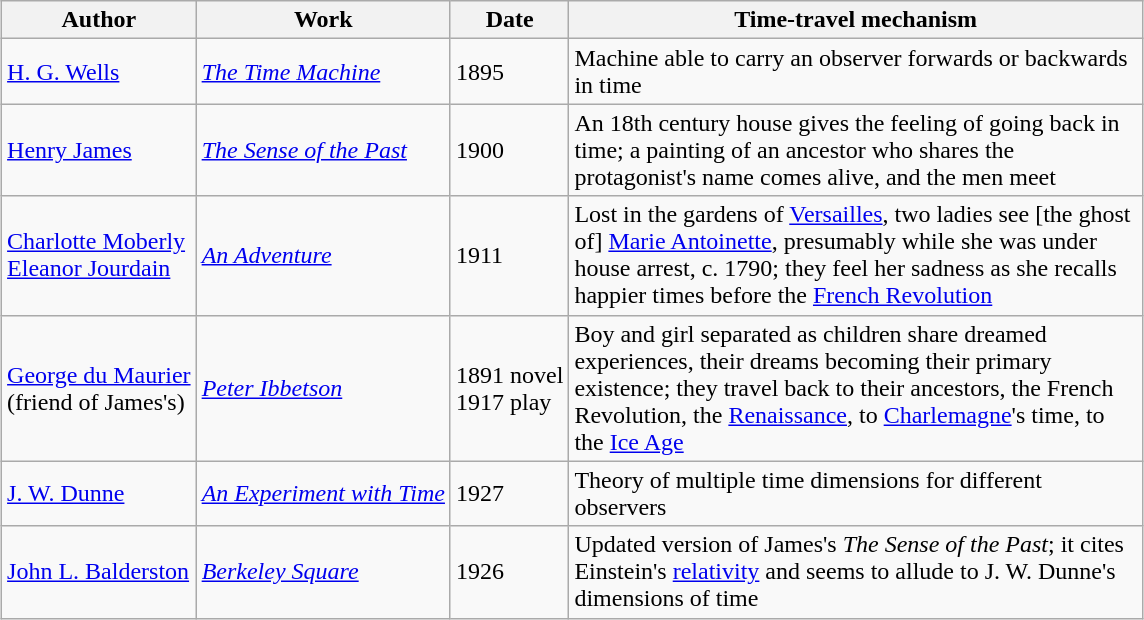<table class="wikitable" style="margin-left: auto; margin-right: auto; border: none;">
<tr>
<th>Author</th>
<th>Work</th>
<th>Date</th>
<th scope="col" style="width: 375px;">Time-travel mechanism</th>
</tr>
<tr>
<td><a href='#'>H. G. Wells</a></td>
<td><em><a href='#'>The Time Machine</a></em></td>
<td>1895</td>
<td>Machine able to carry an observer forwards or backwards in time</td>
</tr>
<tr>
<td><a href='#'>Henry James</a></td>
<td><em><a href='#'>The Sense of the Past</a></em></td>
<td>1900</td>
<td>An 18th century house gives the feeling of going back in time; a painting of an ancestor who shares the protagonist's name comes alive, and the men meet</td>
</tr>
<tr>
<td><a href='#'>Charlotte Moberly</a><br><a href='#'>Eleanor Jourdain</a></td>
<td><em><a href='#'>An Adventure</a></em></td>
<td>1911</td>
<td>Lost in the gardens of <a href='#'>Versailles</a>, two ladies see [the ghost of] <a href='#'>Marie Antoinette</a>, presumably while she was under house arrest, c. 1790; they feel her sadness as she recalls happier times before the <a href='#'>French Revolution</a></td>
</tr>
<tr>
<td><a href='#'>George du Maurier</a><br>(friend of James's)</td>
<td><em><a href='#'>Peter Ibbetson</a></em></td>
<td>1891 novel<br>1917 play</td>
<td>Boy and girl separated as children share dreamed experiences, their dreams becoming their primary existence; they travel back to their ancestors, the French Revolution, the <a href='#'>Renaissance</a>, to <a href='#'>Charlemagne</a>'s time, to the <a href='#'>Ice Age</a></td>
</tr>
<tr>
<td><a href='#'>J. W. Dunne</a></td>
<td><em><a href='#'>An Experiment with Time</a></em></td>
<td>1927</td>
<td>Theory of multiple time dimensions for different observers</td>
</tr>
<tr>
<td><a href='#'>John L. Balderston</a></td>
<td><em><a href='#'>Berkeley Square</a></em></td>
<td>1926</td>
<td>Updated version of James's <em>The Sense of the Past</em>; it cites Einstein's <a href='#'>relativity</a> and seems to allude to J. W. Dunne's dimensions of time</td>
</tr>
</table>
